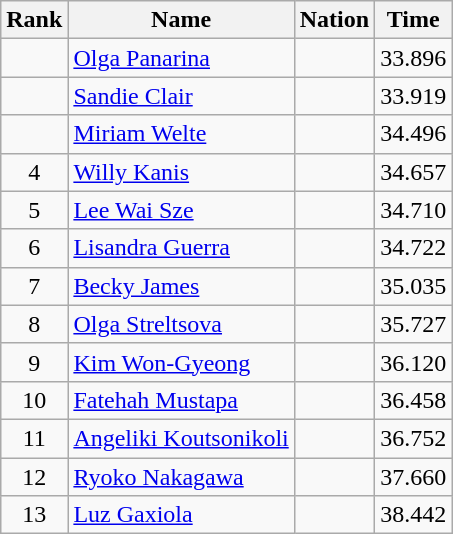<table class="wikitable sortable" style="text-align:center">
<tr>
<th>Rank</th>
<th>Name</th>
<th>Nation</th>
<th>Time</th>
</tr>
<tr>
<td></td>
<td align=left><a href='#'>Olga Panarina</a></td>
<td align=left></td>
<td>33.896</td>
</tr>
<tr>
<td></td>
<td align=left><a href='#'>Sandie Clair</a></td>
<td align=left></td>
<td>33.919</td>
</tr>
<tr>
<td></td>
<td align=left><a href='#'>Miriam Welte</a></td>
<td align=left></td>
<td>34.496</td>
</tr>
<tr>
<td>4</td>
<td align=left><a href='#'>Willy Kanis</a></td>
<td align=left></td>
<td>34.657</td>
</tr>
<tr>
<td>5</td>
<td align=left><a href='#'>Lee Wai Sze</a></td>
<td align=left></td>
<td>34.710</td>
</tr>
<tr>
<td>6</td>
<td align=left><a href='#'>Lisandra Guerra</a></td>
<td align=left></td>
<td>34.722</td>
</tr>
<tr>
<td>7</td>
<td align=left><a href='#'>Becky James</a></td>
<td align=left></td>
<td>35.035</td>
</tr>
<tr>
<td>8</td>
<td align=left><a href='#'>Olga Streltsova</a></td>
<td align=left></td>
<td>35.727</td>
</tr>
<tr>
<td>9</td>
<td align=left><a href='#'>Kim Won-Gyeong</a></td>
<td align=left></td>
<td>36.120</td>
</tr>
<tr>
<td>10</td>
<td align=left><a href='#'>Fatehah Mustapa</a></td>
<td align=left></td>
<td>36.458</td>
</tr>
<tr>
<td>11</td>
<td align=left><a href='#'>Angeliki Koutsonikoli</a></td>
<td align=left></td>
<td>36.752</td>
</tr>
<tr>
<td>12</td>
<td align=left><a href='#'>Ryoko Nakagawa</a></td>
<td align=left></td>
<td>37.660</td>
</tr>
<tr>
<td>13</td>
<td align=left><a href='#'>Luz Gaxiola</a></td>
<td align=left></td>
<td>38.442</td>
</tr>
</table>
